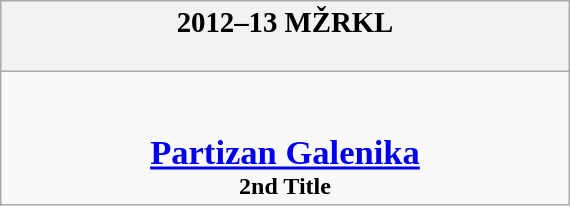<table class="wikitable" style="margin: 0 auto; width: 30%;">
<tr>
<th><big>2012–13 MŽRKL</big><br><br></th>
</tr>
<tr>
<td align=center><br><br><big><big><strong><a href='#'>Partizan Galenika</a></strong><br></big></big><strong>2nd Title</strong></td>
</tr>
</table>
